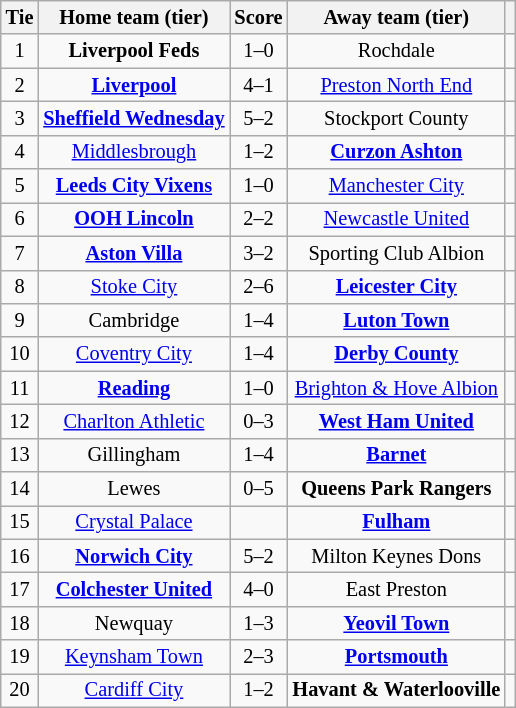<table class="wikitable" style="text-align:center; font-size:85%">
<tr>
<th>Tie</th>
<th>Home team (tier)</th>
<th>Score</th>
<th>Away team (tier)</th>
<th></th>
</tr>
<tr>
<td align="center">1</td>
<td><strong>Liverpool Feds</strong></td>
<td align="center">1–0</td>
<td>Rochdale</td>
<td></td>
</tr>
<tr>
<td align="center">2</td>
<td><strong><a href='#'>Liverpool</a></strong></td>
<td align="center">4–1</td>
<td><a href='#'>Preston North End</a></td>
<td></td>
</tr>
<tr>
<td align="center">3</td>
<td><strong><a href='#'>Sheffield Wednesday</a></strong></td>
<td align="center">5–2</td>
<td>Stockport County</td>
<td></td>
</tr>
<tr>
<td align="center">4</td>
<td><a href='#'>Middlesbrough</a></td>
<td align="center">1–2</td>
<td><strong><a href='#'>Curzon Ashton</a></strong></td>
<td></td>
</tr>
<tr>
<td align="center">5</td>
<td><strong><a href='#'>Leeds City Vixens</a></strong></td>
<td align="center">1–0</td>
<td><a href='#'>Manchester City</a></td>
<td></td>
</tr>
<tr>
<td align="center">6</td>
<td><strong><a href='#'>OOH Lincoln</a></strong></td>
<td align="center">2–2 </td>
<td><a href='#'>Newcastle United</a></td>
<td></td>
</tr>
<tr>
<td align="center">7</td>
<td><strong><a href='#'>Aston Villa</a></strong></td>
<td align="center">3–2</td>
<td>Sporting Club Albion</td>
<td></td>
</tr>
<tr>
<td align="center">8</td>
<td><a href='#'>Stoke City</a></td>
<td align="center">2–6</td>
<td><strong><a href='#'>Leicester City</a></strong></td>
<td></td>
</tr>
<tr>
<td align="center">9</td>
<td>Cambridge</td>
<td align="center">1–4 </td>
<td><strong><a href='#'>Luton Town</a></strong></td>
<td></td>
</tr>
<tr>
<td align="center">10</td>
<td><a href='#'>Coventry City</a></td>
<td align="center">1–4</td>
<td><strong><a href='#'>Derby County</a></strong></td>
<td></td>
</tr>
<tr>
<td align="center">11</td>
<td><strong><a href='#'>Reading</a></strong></td>
<td align="center">1–0</td>
<td><a href='#'>Brighton & Hove Albion</a></td>
<td></td>
</tr>
<tr>
<td align="center">12</td>
<td><a href='#'>Charlton Athletic</a></td>
<td align="center">0–3</td>
<td><strong><a href='#'>West Ham United</a></strong></td>
<td></td>
</tr>
<tr>
<td align="center">13</td>
<td>Gillingham</td>
<td align="center">1–4</td>
<td><strong><a href='#'>Barnet</a></strong></td>
<td></td>
</tr>
<tr>
<td align="center">14</td>
<td>Lewes</td>
<td align="center">0–5</td>
<td><strong>Queens Park Rangers</strong></td>
<td></td>
</tr>
<tr>
<td align="center">15</td>
<td><a href='#'>Crystal Palace</a></td>
<td></td>
<td><strong><a href='#'>Fulham</a></strong></td>
<td></td>
</tr>
<tr>
<td align="center">16</td>
<td><strong><a href='#'>Norwich City</a></strong></td>
<td align="center">5–2</td>
<td>Milton Keynes Dons</td>
<td></td>
</tr>
<tr>
<td align="center">17</td>
<td><strong><a href='#'>Colchester United</a></strong></td>
<td align="center">4–0</td>
<td>East Preston</td>
<td></td>
</tr>
<tr>
<td align="center">18</td>
<td>Newquay</td>
<td align="center">1–3</td>
<td><strong><a href='#'>Yeovil Town</a></strong></td>
<td></td>
</tr>
<tr>
<td align="center">19</td>
<td><a href='#'>Keynsham Town</a></td>
<td align="center">2–3</td>
<td><strong><a href='#'>Portsmouth</a></strong></td>
<td></td>
</tr>
<tr>
<td align="center">20</td>
<td><a href='#'>Cardiff City</a></td>
<td align="center">1–2</td>
<td><strong>Havant & Waterlooville</strong></td>
<td></td>
</tr>
</table>
